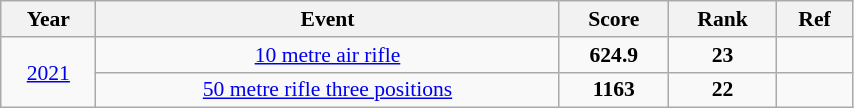<table class="wikitable sortable" width=45% style="font-size:90%; text-align:center;">
<tr>
<th>Year</th>
<th>Event</th>
<th>Score</th>
<th>Rank</th>
<th>Ref</th>
</tr>
<tr>
<td rowspan=2 align="center"><a href='#'>2021</a></td>
<td align=center><a href='#'>10 metre air rifle</a></td>
<td><strong>624.9</strong></td>
<td><strong>23</strong></td>
<td></td>
</tr>
<tr>
<td align=center><a href='#'>50 metre rifle three positions</a></td>
<td><strong>1163</strong></td>
<td><strong>22</strong></td>
<td></td>
</tr>
</table>
